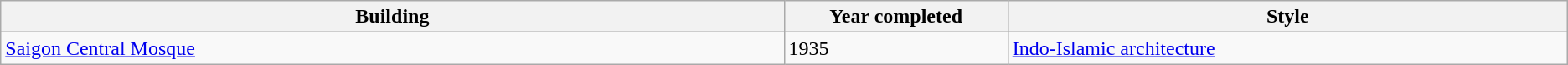<table class="wikitable">
<tr>
<th width=28%>Building</th>
<th width=8%>Year completed</th>
<th width=20%>Style</th>
</tr>
<tr>
<td><a href='#'>Saigon Central Mosque</a></td>
<td>1935</td>
<td><a href='#'>Indo-Islamic architecture</a></td>
</tr>
</table>
